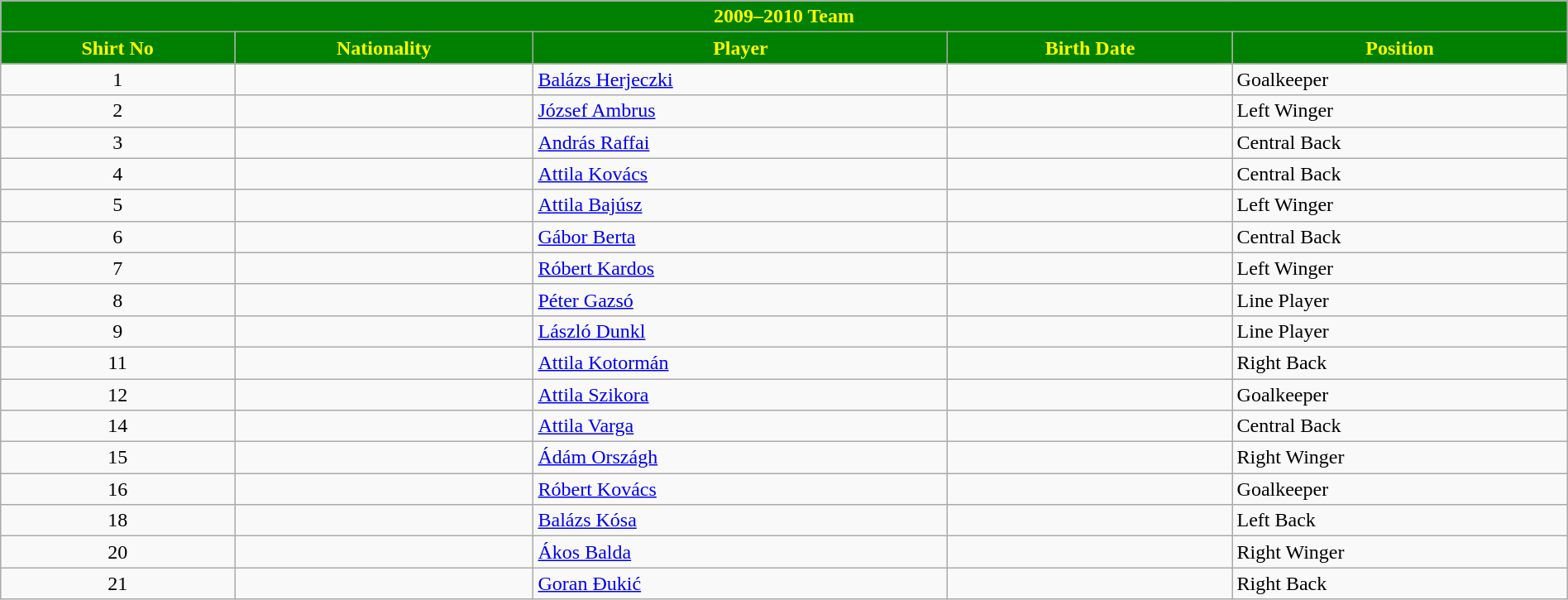<table class="wikitable collapsible collapsed" style="width:100%">
<tr>
<th colspan=5 style="background-color:green;color:yellow;text-align:center;"> <strong>2009–2010 Team</strong></th>
</tr>
<tr>
<th style="color:yellow; background:green">Shirt No</th>
<th style="color:yellow; background:green">Nationality</th>
<th style="color:yellow; background:green">Player</th>
<th style="color:yellow; background:green">Birth Date</th>
<th style="color:yellow; background:green">Position</th>
</tr>
<tr>
<td align=center>1</td>
<td></td>
<td><a href='#'>Balázs Herjeczki</a></td>
<td></td>
<td>Goalkeeper</td>
</tr>
<tr>
<td align=center>2</td>
<td></td>
<td><a href='#'>József Ambrus</a></td>
<td></td>
<td>Left Winger</td>
</tr>
<tr>
<td align=center>3</td>
<td></td>
<td><a href='#'>András Raffai</a></td>
<td></td>
<td>Central Back</td>
</tr>
<tr>
<td align=center>4</td>
<td></td>
<td><a href='#'>Attila Kovács</a></td>
<td></td>
<td>Central Back</td>
</tr>
<tr>
<td align=center>5</td>
<td></td>
<td><a href='#'>Attila Bajúsz</a></td>
<td></td>
<td>Left Winger</td>
</tr>
<tr>
<td align=center>6</td>
<td></td>
<td><a href='#'>Gábor Berta</a></td>
<td></td>
<td>Central Back</td>
</tr>
<tr>
<td align=center>7</td>
<td></td>
<td><a href='#'>Róbert Kardos</a></td>
<td></td>
<td>Left Winger</td>
</tr>
<tr>
<td align=center>8</td>
<td></td>
<td><a href='#'>Péter Gazsó</a></td>
<td></td>
<td>Line Player</td>
</tr>
<tr>
<td align=center>9</td>
<td></td>
<td><a href='#'>László Dunkl</a></td>
<td></td>
<td>Line Player</td>
</tr>
<tr>
<td align=center>11</td>
<td></td>
<td><a href='#'>Attila Kotormán</a></td>
<td></td>
<td>Right Back</td>
</tr>
<tr>
<td align=center>12</td>
<td></td>
<td><a href='#'>Attila Szikora</a></td>
<td></td>
<td>Goalkeeper</td>
</tr>
<tr>
<td align=center>14</td>
<td></td>
<td><a href='#'>Attila Varga</a></td>
<td></td>
<td>Central Back</td>
</tr>
<tr>
<td align=center>15</td>
<td></td>
<td><a href='#'>Ádám Országh</a></td>
<td></td>
<td>Right Winger</td>
</tr>
<tr>
<td align=center>16</td>
<td></td>
<td><a href='#'>Róbert Kovács</a></td>
<td></td>
<td>Goalkeeper</td>
</tr>
<tr>
<td align=center>18</td>
<td></td>
<td><a href='#'>Balázs Kósa</a></td>
<td></td>
<td>Left Back</td>
</tr>
<tr>
<td align=center>20</td>
<td></td>
<td><a href='#'>Ákos Balda</a></td>
<td></td>
<td>Right Winger</td>
</tr>
<tr>
<td align=center>21</td>
<td></td>
<td><a href='#'>Goran Đukić</a></td>
<td></td>
<td>Right Back</td>
</tr>
</table>
